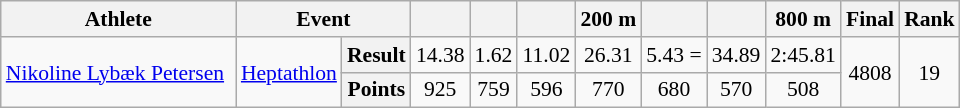<table class="wikitable" style="font-size:90%; text-align:center">
<tr>
<th width="150">Athlete</th>
<th width="50" colspan=2>Event</th>
<th></th>
<th></th>
<th></th>
<th>200 m</th>
<th></th>
<th></th>
<th>800 m</th>
<th>Final</th>
<th>Rank</th>
</tr>
<tr>
<td align="left" rowspan="2"><a href='#'>Nikoline Lybæk Petersen</a></td>
<td align="left" rowspan="2"><a href='#'>Heptathlon</a></td>
<th>Result</th>
<td>14.38 </td>
<td>1.62</td>
<td>11.02</td>
<td>26.31</td>
<td>5.43 =</td>
<td>34.89</td>
<td>2:45.81</td>
<td rowspan="2">4808</td>
<td rowspan="2">19</td>
</tr>
<tr>
<th>Points</th>
<td>925</td>
<td>759</td>
<td>596</td>
<td>770</td>
<td>680</td>
<td>570</td>
<td>508</td>
</tr>
</table>
